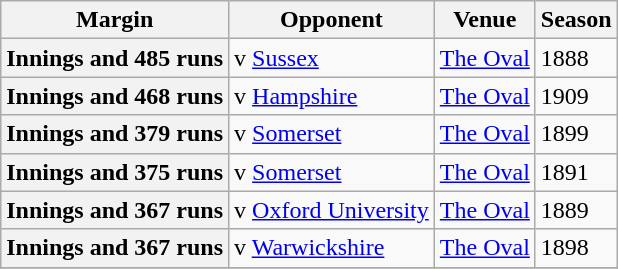<table class="wikitable">
<tr>
<th>Margin</th>
<th>Opponent</th>
<th>Venue</th>
<th>Season</th>
</tr>
<tr>
<th>Innings and 485 runs</th>
<td>v <a href='#'>Sussex</a></td>
<td><a href='#'>The Oval</a></td>
<td>1888</td>
</tr>
<tr>
<th>Innings and 468 runs</th>
<td>v <a href='#'>Hampshire</a></td>
<td><a href='#'>The Oval</a></td>
<td>1909</td>
</tr>
<tr>
<th>Innings and 379 runs</th>
<td>v <a href='#'>Somerset</a></td>
<td><a href='#'>The Oval</a></td>
<td>1899</td>
</tr>
<tr>
<th>Innings and 375 runs</th>
<td>v <a href='#'>Somerset</a></td>
<td><a href='#'>The Oval</a></td>
<td>1891</td>
</tr>
<tr>
<th>Innings and 367 runs</th>
<td>v <a href='#'>Oxford University</a></td>
<td><a href='#'>The Oval</a></td>
<td>1889</td>
</tr>
<tr>
<th>Innings and 367 runs</th>
<td>v <a href='#'>Warwickshire</a></td>
<td><a href='#'>The Oval</a></td>
<td>1898</td>
</tr>
<tr>
</tr>
</table>
